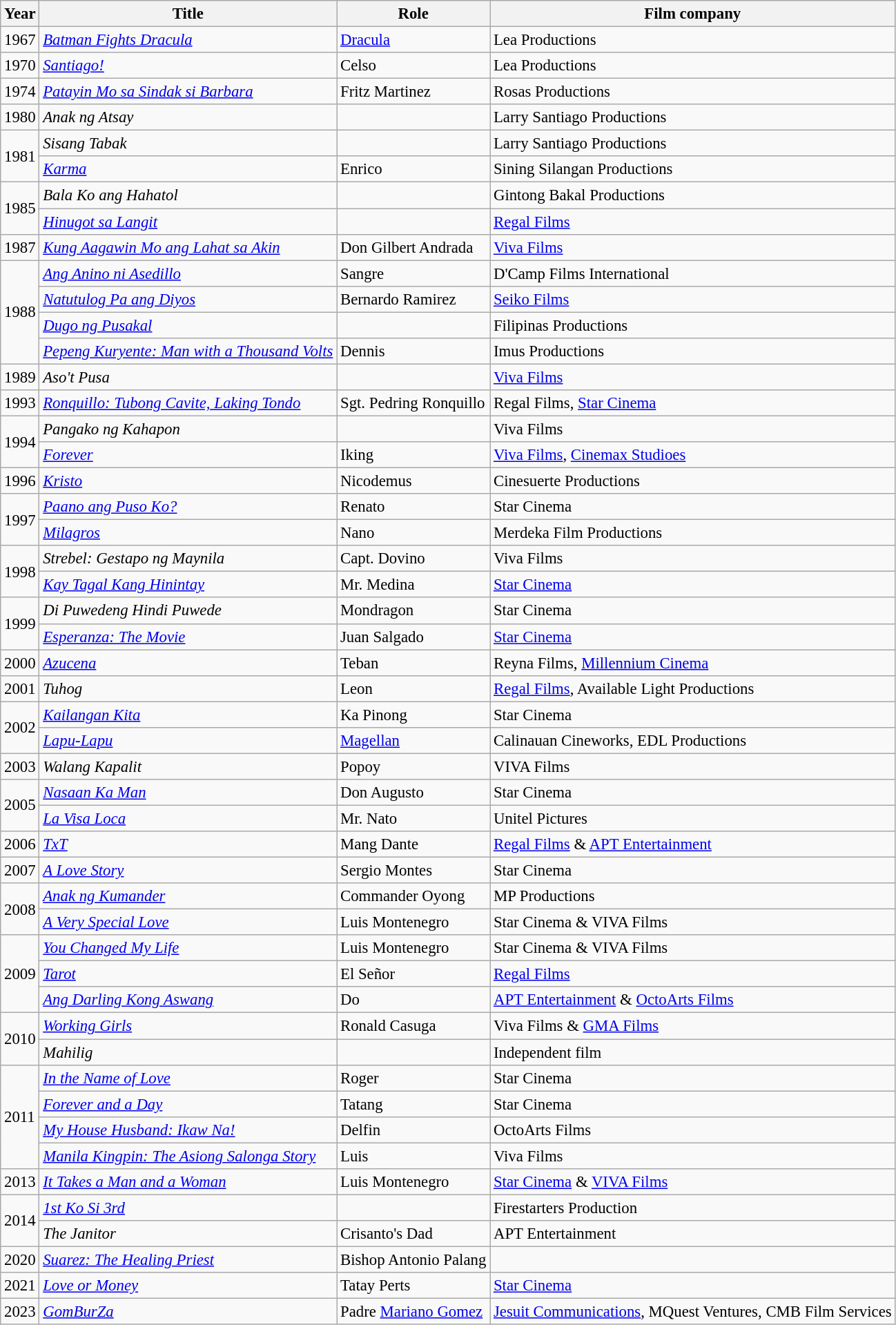<table class="wikitable" style="font-size: 95%;">
<tr>
<th>Year</th>
<th>Title</th>
<th>Role</th>
<th>Film company</th>
</tr>
<tr>
<td>1967</td>
<td><em><a href='#'>Batman Fights Dracula</a></em></td>
<td><a href='#'>Dracula</a></td>
<td>Lea Productions</td>
</tr>
<tr>
<td>1970</td>
<td><em><a href='#'>Santiago!</a></em></td>
<td>Celso</td>
<td>Lea Productions</td>
</tr>
<tr>
<td>1974</td>
<td><em><a href='#'>Patayin Mo sa Sindak si Barbara</a></em></td>
<td>Fritz Martinez</td>
<td>Rosas Productions</td>
</tr>
<tr>
<td>1980</td>
<td><em>Anak ng Atsay</em></td>
<td></td>
<td>Larry Santiago Productions</td>
</tr>
<tr>
<td rowspan="2">1981</td>
<td><em>Sisang Tabak</em></td>
<td></td>
<td>Larry Santiago Productions</td>
</tr>
<tr>
<td><em><a href='#'>Karma</a></em></td>
<td>Enrico</td>
<td>Sining Silangan Productions</td>
</tr>
<tr>
<td rowspan="2">1985</td>
<td><em>Bala Ko ang Hahatol</em></td>
<td></td>
<td>Gintong Bakal Productions</td>
</tr>
<tr>
<td><em><a href='#'>Hinugot sa Langit</a></em></td>
<td></td>
<td><a href='#'>Regal Films</a></td>
</tr>
<tr>
<td>1987</td>
<td><em><a href='#'>Kung Aagawin Mo ang Lahat sa Akin</a></em></td>
<td>Don Gilbert Andrada</td>
<td><a href='#'>Viva Films</a></td>
</tr>
<tr>
<td rowspan="4">1988</td>
<td><em><a href='#'>Ang Anino ni Asedillo</a></em></td>
<td>Sangre</td>
<td>D'Camp Films International</td>
</tr>
<tr>
<td><em><a href='#'>Natutulog Pa ang Diyos</a></em></td>
<td>Bernardo Ramirez</td>
<td><a href='#'>Seiko Films</a></td>
</tr>
<tr>
<td><em><a href='#'>Dugo ng Pusakal</a></em></td>
<td></td>
<td>Filipinas Productions</td>
</tr>
<tr>
<td><em><a href='#'>Pepeng Kuryente: Man with a Thousand Volts</a></em></td>
<td>Dennis</td>
<td>Imus Productions</td>
</tr>
<tr>
<td>1989</td>
<td><em>Aso't Pusa</em></td>
<td></td>
<td><a href='#'>Viva Films</a></td>
</tr>
<tr>
<td>1993</td>
<td><em><a href='#'>Ronquillo: Tubong Cavite, Laking Tondo</a></em></td>
<td>Sgt. Pedring Ronquillo</td>
<td>Regal Films, <a href='#'>Star Cinema</a></td>
</tr>
<tr>
<td rowspan="2">1994</td>
<td><em>Pangako ng Kahapon</em></td>
<td></td>
<td>Viva Films</td>
</tr>
<tr>
<td><em><a href='#'>Forever</a></em></td>
<td>Iking</td>
<td><a href='#'>Viva Films</a>, <a href='#'>Cinemax Studioes</a></td>
</tr>
<tr>
<td>1996</td>
<td><em><a href='#'>Kristo</a></em></td>
<td>Nicodemus</td>
<td>Cinesuerte Productions</td>
</tr>
<tr>
<td rowspan="2">1997</td>
<td><em><a href='#'>Paano ang Puso Ko?</a></em></td>
<td>Renato</td>
<td>Star Cinema</td>
</tr>
<tr>
<td><em><a href='#'>Milagros</a></em></td>
<td>Nano</td>
<td>Merdeka Film Productions</td>
</tr>
<tr>
<td rowspan="2">1998</td>
<td><em>Strebel: Gestapo ng Maynila</em></td>
<td>Capt. Dovino</td>
<td>Viva Films</td>
</tr>
<tr>
<td><em><a href='#'>Kay Tagal Kang Hinintay</a></em></td>
<td>Mr. Medina</td>
<td><a href='#'>Star Cinema</a></td>
</tr>
<tr>
<td rowspan="2">1999</td>
<td><em>Di Puwedeng Hindi Puwede</em></td>
<td>Mondragon</td>
<td>Star Cinema</td>
</tr>
<tr>
<td><em><a href='#'>Esperanza: The Movie</a></em></td>
<td>Juan Salgado</td>
<td><a href='#'>Star Cinema</a></td>
</tr>
<tr>
<td>2000</td>
<td><em><a href='#'>Azucena</a></em></td>
<td>Teban</td>
<td>Reyna Films, <a href='#'>Millennium Cinema</a></td>
</tr>
<tr>
<td>2001</td>
<td><em>Tuhog</em></td>
<td>Leon</td>
<td><a href='#'>Regal Films</a>, Available Light Productions</td>
</tr>
<tr>
<td rowspan="2">2002</td>
<td><em><a href='#'>Kailangan Kita</a></em></td>
<td>Ka Pinong</td>
<td>Star Cinema</td>
</tr>
<tr>
<td><em><a href='#'>Lapu-Lapu</a></em></td>
<td><a href='#'>Magellan</a></td>
<td>Calinauan Cineworks, EDL Productions</td>
</tr>
<tr>
<td>2003</td>
<td><em>Walang Kapalit</em></td>
<td>Popoy</td>
<td>VIVA Films</td>
</tr>
<tr>
<td rowspan="2">2005</td>
<td><em><a href='#'>Nasaan Ka Man</a></em></td>
<td>Don Augusto</td>
<td>Star Cinema</td>
</tr>
<tr>
<td><em><a href='#'>La Visa Loca</a></em></td>
<td>Mr. Nato</td>
<td>Unitel Pictures</td>
</tr>
<tr>
<td>2006</td>
<td><em><a href='#'>TxT</a></em></td>
<td>Mang Dante</td>
<td><a href='#'>Regal Films</a> & <a href='#'>APT Entertainment</a></td>
</tr>
<tr>
<td>2007</td>
<td><em><a href='#'>A Love Story</a></em></td>
<td>Sergio Montes</td>
<td>Star Cinema</td>
</tr>
<tr>
<td rowspan="2">2008</td>
<td><em><a href='#'>Anak ng Kumander</a></em></td>
<td>Commander Oyong</td>
<td>MP Productions</td>
</tr>
<tr>
<td><em><a href='#'>A Very Special Love</a></em></td>
<td>Luis Montenegro</td>
<td>Star Cinema & VIVA Films</td>
</tr>
<tr>
<td rowspan="3">2009</td>
<td><em><a href='#'>You Changed My Life</a></em></td>
<td>Luis Montenegro</td>
<td>Star Cinema & VIVA Films</td>
</tr>
<tr>
<td><em><a href='#'>Tarot</a></em></td>
<td>El Señor</td>
<td><a href='#'>Regal Films</a></td>
</tr>
<tr>
<td><em><a href='#'>Ang Darling Kong Aswang</a></em></td>
<td>Do</td>
<td><a href='#'>APT Entertainment</a> & <a href='#'>OctoArts Films</a></td>
</tr>
<tr>
<td rowspan="2">2010</td>
<td><em><a href='#'>Working Girls</a></em></td>
<td>Ronald Casuga</td>
<td>Viva Films & <a href='#'>GMA Films</a></td>
</tr>
<tr>
<td><em>Mahilig</em></td>
<td></td>
<td>Independent film</td>
</tr>
<tr>
<td rowspan="4">2011</td>
<td><em><a href='#'>In the Name of Love</a></em></td>
<td>Roger</td>
<td>Star Cinema</td>
</tr>
<tr>
<td><em><a href='#'>Forever and a Day</a></em></td>
<td>Tatang</td>
<td>Star Cinema</td>
</tr>
<tr>
<td><em><a href='#'>My House Husband: Ikaw Na!</a></em></td>
<td>Delfin</td>
<td>OctoArts Films</td>
</tr>
<tr>
<td><em><a href='#'>Manila Kingpin: The Asiong Salonga Story</a></em></td>
<td>Luis</td>
<td>Viva Films</td>
</tr>
<tr>
<td>2013</td>
<td><em><a href='#'>It Takes a Man and a Woman</a></em></td>
<td>Luis Montenegro</td>
<td><a href='#'>Star Cinema</a> & <a href='#'>VIVA Films</a></td>
</tr>
<tr>
<td rowspan="2">2014</td>
<td><em><a href='#'>1st Ko Si 3rd</a></em></td>
<td></td>
<td>Firestarters Production</td>
</tr>
<tr>
<td><em>The Janitor</em></td>
<td>Crisanto's Dad</td>
<td>APT Entertainment</td>
</tr>
<tr>
<td>2020</td>
<td><em><a href='#'>Suarez: The Healing Priest</a></em></td>
<td>Bishop Antonio Palang</td>
<td></td>
</tr>
<tr>
<td>2021</td>
<td><em><a href='#'>Love or Money</a></em></td>
<td>Tatay Perts</td>
<td><a href='#'>Star Cinema</a></td>
</tr>
<tr>
<td>2023</td>
<td><em><a href='#'>GomBurZa</a></em></td>
<td>Padre <a href='#'>Mariano Gomez</a></td>
<td><a href='#'>Jesuit Communications</a>, MQuest Ventures, CMB Film Services</td>
</tr>
</table>
